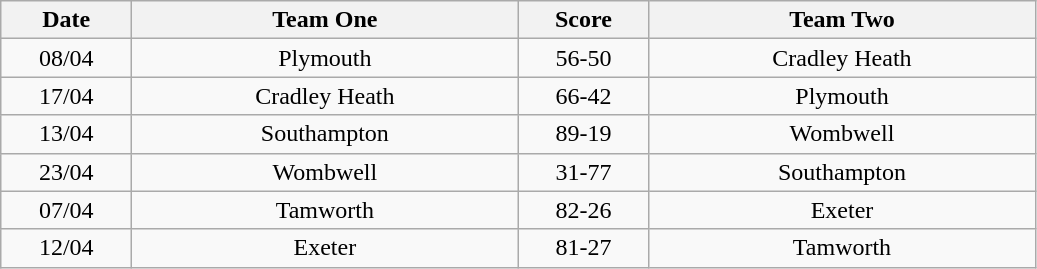<table class="wikitable" style="text-align: center">
<tr>
<th width=80>Date</th>
<th width=250>Team One</th>
<th width=80>Score</th>
<th width=250>Team Two</th>
</tr>
<tr>
<td>08/04</td>
<td>Plymouth</td>
<td>56-50</td>
<td>Cradley Heath</td>
</tr>
<tr>
<td>17/04</td>
<td>Cradley Heath</td>
<td>66-42</td>
<td>Plymouth</td>
</tr>
<tr>
<td>13/04</td>
<td>Southampton</td>
<td>89-19</td>
<td>Wombwell</td>
</tr>
<tr>
<td>23/04</td>
<td>Wombwell</td>
<td>31-77</td>
<td>Southampton</td>
</tr>
<tr>
<td>07/04</td>
<td>Tamworth</td>
<td>82-26</td>
<td>Exeter</td>
</tr>
<tr>
<td>12/04</td>
<td>Exeter</td>
<td>81-27</td>
<td>Tamworth</td>
</tr>
</table>
